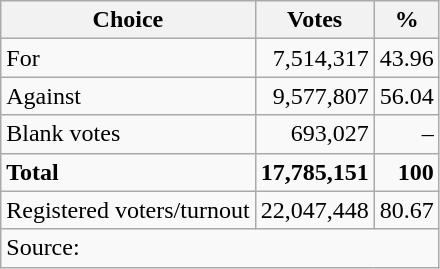<table class=wikitable style=text-align:right>
<tr>
<th>Choice</th>
<th>Votes</th>
<th>%</th>
</tr>
<tr>
<td align=left>For</td>
<td>7,514,317</td>
<td>43.96</td>
</tr>
<tr>
<td align=left>Against</td>
<td>9,577,807</td>
<td>56.04</td>
</tr>
<tr>
<td align=left>Blank votes</td>
<td>693,027</td>
<td>–</td>
</tr>
<tr>
<td align=left><strong>Total</strong></td>
<td><strong>17,785,151</strong></td>
<td><strong>100</strong></td>
</tr>
<tr>
<td align=left>Registered voters/turnout</td>
<td>22,047,448</td>
<td>80.67</td>
</tr>
<tr>
<td colspan=3 align=left>Source: </td>
</tr>
</table>
